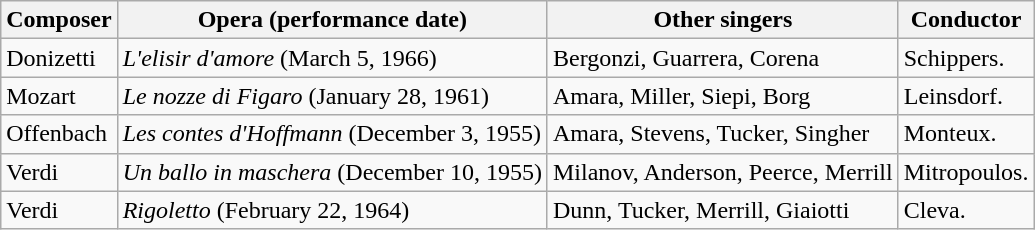<table class="wikitable">
<tr>
<th>Composer</th>
<th>Opera (performance date)</th>
<th>Other singers</th>
<th>Conductor</th>
</tr>
<tr>
<td>Donizetti</td>
<td><em>L'elisir d'amore</em> (March 5, 1966)</td>
<td>Bergonzi, Guarrera, Corena</td>
<td>Schippers.</td>
</tr>
<tr>
<td>Mozart</td>
<td><em>Le nozze di Figaro</em> (January 28, 1961)</td>
<td>Amara, Miller, Siepi, Borg</td>
<td>Leinsdorf.</td>
</tr>
<tr>
<td>Offenbach</td>
<td><em>Les contes d'Hoffmann</em> (December 3, 1955)</td>
<td>Amara, Stevens, Tucker, Singher</td>
<td>Monteux.</td>
</tr>
<tr>
<td>Verdi</td>
<td><em>Un ballo in maschera</em> (December 10, 1955)</td>
<td>Milanov, Anderson, Peerce, Merrill</td>
<td>Mitropoulos.</td>
</tr>
<tr>
<td>Verdi</td>
<td><em>Rigoletto</em> (February 22, 1964)</td>
<td>Dunn, Tucker, Merrill, Giaiotti</td>
<td>Cleva.</td>
</tr>
</table>
